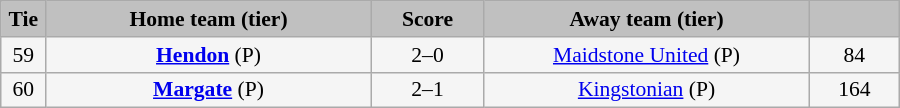<table class="wikitable" style="width: 600px; background:WhiteSmoke; text-align:center; font-size:90%">
<tr>
<td scope="col" style="width:  5.00%; background:silver;"><strong>Tie</strong></td>
<td scope="col" style="width: 36.25%; background:silver;"><strong>Home team (tier)</strong></td>
<td scope="col" style="width: 12.50%; background:silver;"><strong>Score</strong></td>
<td scope="col" style="width: 36.25%; background:silver;"><strong>Away team (tier)</strong></td>
<td scope="col" style="width: 10.00%; background:silver;"><strong></strong></td>
</tr>
<tr>
<td>59</td>
<td><strong><a href='#'>Hendon</a></strong> (P)</td>
<td>2–0</td>
<td><a href='#'>Maidstone United</a> (P)</td>
<td>84</td>
</tr>
<tr>
<td>60</td>
<td><strong><a href='#'>Margate</a></strong> (P)</td>
<td>2–1</td>
<td><a href='#'>Kingstonian</a> (P)</td>
<td>164</td>
</tr>
</table>
